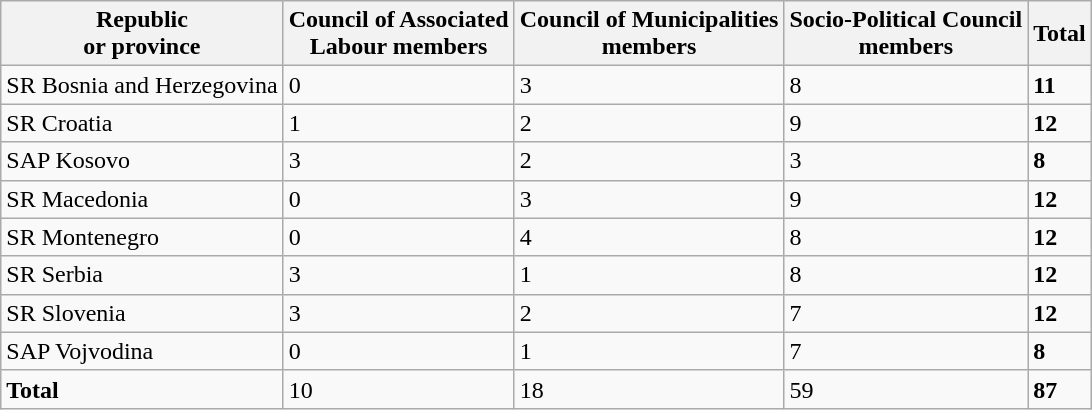<table class="wikitable">
<tr>
<th style="text-align: center;">Republic<br>or province</th>
<th style="text-align: center;">Council of Associated<br>Labour members</th>
<th style="text-align: center;">Council of Municipalities<br>members</th>
<th style="text-align: center;">Socio-Political Council<br>members</th>
<th style="text-align: center;">Total</th>
</tr>
<tr>
<td>SR Bosnia and Herzegovina</td>
<td>0</td>
<td>3</td>
<td>8</td>
<td><strong>11</strong></td>
</tr>
<tr>
<td>SR Croatia</td>
<td>1</td>
<td>2</td>
<td>9</td>
<td><strong>12</strong></td>
</tr>
<tr>
<td>SAP Kosovo</td>
<td>3</td>
<td>2</td>
<td>3</td>
<td><strong>8</strong></td>
</tr>
<tr>
<td>SR Macedonia</td>
<td>0</td>
<td>3</td>
<td>9</td>
<td><strong>12</strong></td>
</tr>
<tr>
<td>SR Montenegro</td>
<td>0</td>
<td>4</td>
<td>8</td>
<td><strong>12</strong></td>
</tr>
<tr>
<td>SR Serbia</td>
<td>3</td>
<td>1</td>
<td>8</td>
<td><strong>12</strong></td>
</tr>
<tr>
<td>SR Slovenia</td>
<td>3</td>
<td>2</td>
<td>7</td>
<td><strong>12</strong></td>
</tr>
<tr>
<td>SAP Vojvodina</td>
<td>0</td>
<td>1</td>
<td>7</td>
<td><strong>8</strong></td>
</tr>
<tr>
<td><strong>Total</strong></td>
<td>10</td>
<td>18</td>
<td>59</td>
<td><strong>87</strong></td>
</tr>
</table>
